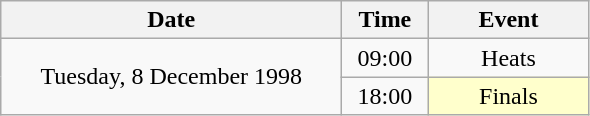<table class = "wikitable" style="text-align:center;">
<tr>
<th width=220>Date</th>
<th width=50>Time</th>
<th width=100>Event</th>
</tr>
<tr>
<td rowspan=2>Tuesday, 8 December 1998</td>
<td>09:00</td>
<td>Heats</td>
</tr>
<tr>
<td>18:00</td>
<td bgcolor=ffffcc>Finals</td>
</tr>
</table>
